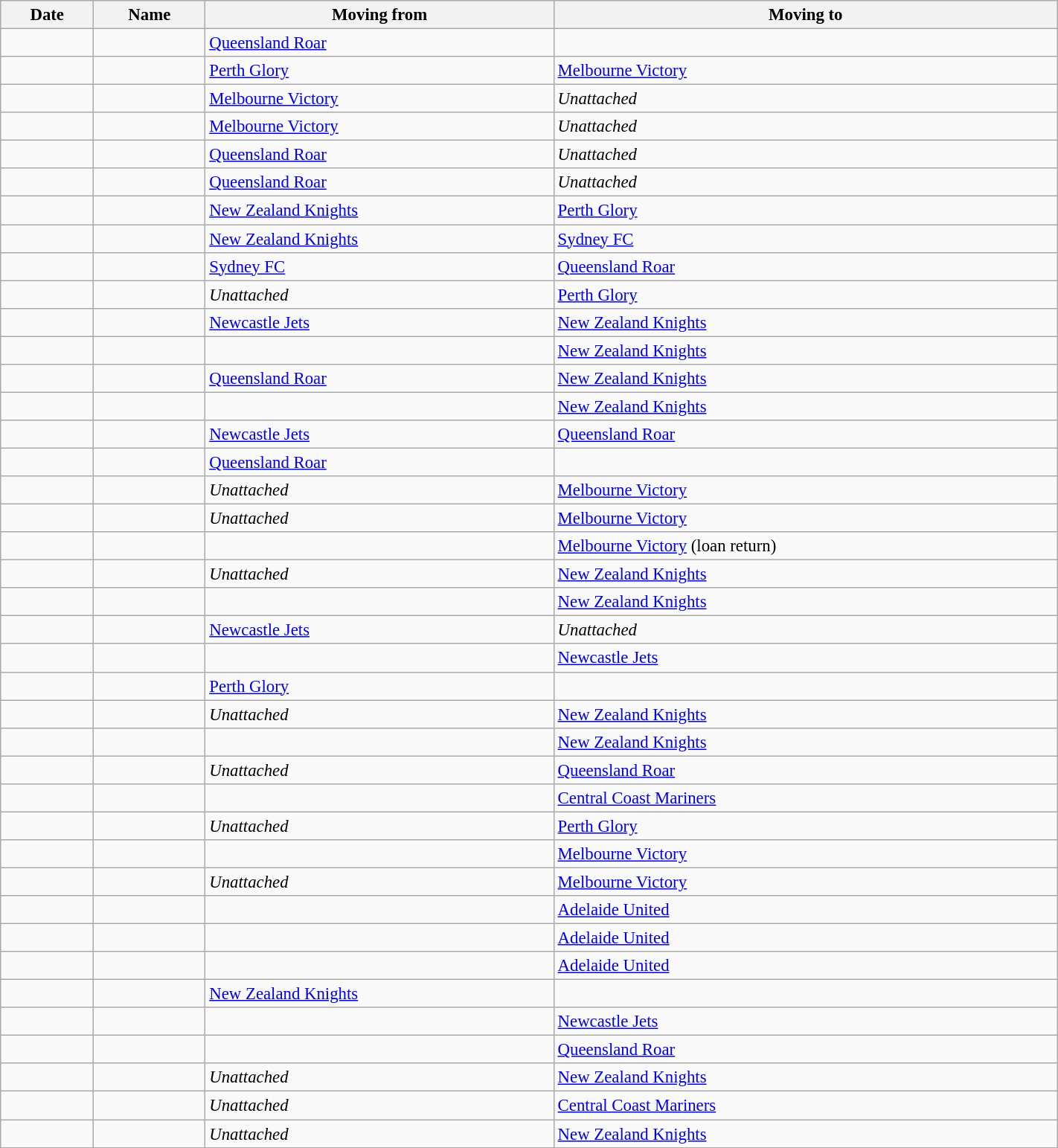<table class="wikitable sortable" style="width:75%; font-size:95%; ">
<tr>
<th>Date</th>
<th>Name</th>
<th>Moving from</th>
<th>Moving to</th>
</tr>
<tr>
<td></td>
<td></td>
<td><a href='#'>Queensland Roar</a></td>
<td></td>
</tr>
<tr>
<td></td>
<td></td>
<td><a href='#'>Perth Glory</a></td>
<td><a href='#'>Melbourne Victory</a></td>
</tr>
<tr>
<td></td>
<td></td>
<td><a href='#'>Melbourne Victory</a></td>
<td><em>Unattached</em></td>
</tr>
<tr>
<td></td>
<td></td>
<td><a href='#'>Melbourne Victory</a></td>
<td><em>Unattached</em></td>
</tr>
<tr>
<td></td>
<td></td>
<td><a href='#'>Queensland Roar</a></td>
<td><em>Unattached</em></td>
</tr>
<tr>
<td></td>
<td></td>
<td><a href='#'>Queensland Roar</a></td>
<td><em>Unattached</em></td>
</tr>
<tr>
<td></td>
<td></td>
<td><a href='#'>New Zealand Knights</a></td>
<td><a href='#'>Perth Glory</a></td>
</tr>
<tr>
<td></td>
<td></td>
<td><a href='#'>New Zealand Knights</a></td>
<td><a href='#'>Sydney FC</a></td>
</tr>
<tr>
<td></td>
<td></td>
<td><a href='#'>Sydney FC</a></td>
<td><a href='#'>Queensland Roar</a></td>
</tr>
<tr>
<td></td>
<td></td>
<td><em>Unattached</em></td>
<td><a href='#'>Perth Glory</a></td>
</tr>
<tr>
<td></td>
<td></td>
<td><a href='#'>Newcastle Jets</a></td>
<td><a href='#'>New Zealand Knights</a></td>
</tr>
<tr>
<td></td>
<td></td>
<td></td>
<td><a href='#'>New Zealand Knights</a></td>
</tr>
<tr>
<td></td>
<td></td>
<td><a href='#'>Queensland Roar</a></td>
<td><a href='#'>New Zealand Knights</a></td>
</tr>
<tr>
<td></td>
<td></td>
<td></td>
<td><a href='#'>New Zealand Knights</a></td>
</tr>
<tr>
<td></td>
<td></td>
<td><a href='#'>Newcastle Jets</a></td>
<td><a href='#'>Queensland Roar</a></td>
</tr>
<tr>
<td></td>
<td></td>
<td><a href='#'>Queensland Roar</a></td>
<td></td>
</tr>
<tr>
<td></td>
<td></td>
<td><em>Unattached</em></td>
<td><a href='#'>Melbourne Victory</a></td>
</tr>
<tr>
<td></td>
<td></td>
<td><em>Unattached</em></td>
<td><a href='#'>Melbourne Victory</a></td>
</tr>
<tr>
<td></td>
<td></td>
<td></td>
<td><a href='#'>Melbourne Victory</a> (loan return)</td>
</tr>
<tr>
<td></td>
<td></td>
<td><em>Unattached</em></td>
<td><a href='#'>New Zealand Knights</a></td>
</tr>
<tr>
<td></td>
<td></td>
<td></td>
<td><a href='#'>New Zealand Knights</a></td>
</tr>
<tr>
<td></td>
<td></td>
<td><a href='#'>Newcastle Jets</a></td>
<td><em>Unattached</em></td>
</tr>
<tr>
<td></td>
<td></td>
<td></td>
<td><a href='#'>Newcastle Jets</a></td>
</tr>
<tr>
<td></td>
<td></td>
<td><a href='#'>Perth Glory</a></td>
<td></td>
</tr>
<tr>
<td></td>
<td></td>
<td><em>Unattached</em></td>
<td><a href='#'>New Zealand Knights</a></td>
</tr>
<tr>
<td></td>
<td></td>
<td></td>
<td><a href='#'>New Zealand Knights</a></td>
</tr>
<tr>
<td></td>
<td></td>
<td><em>Unattached</em></td>
<td><a href='#'>Queensland Roar</a></td>
</tr>
<tr>
<td></td>
<td></td>
<td></td>
<td><a href='#'>Central Coast Mariners</a></td>
</tr>
<tr>
<td></td>
<td></td>
<td><em>Unattached</em></td>
<td><a href='#'>Perth Glory</a></td>
</tr>
<tr>
<td></td>
<td></td>
<td></td>
<td><a href='#'>Melbourne Victory</a></td>
</tr>
<tr>
<td></td>
<td></td>
<td><em>Unattached</em></td>
<td><a href='#'>Melbourne Victory</a></td>
</tr>
<tr>
<td></td>
<td></td>
<td></td>
<td><a href='#'>Adelaide United</a></td>
</tr>
<tr>
<td></td>
<td></td>
<td></td>
<td><a href='#'>Adelaide United</a></td>
</tr>
<tr>
<td></td>
<td></td>
<td></td>
<td><a href='#'>Adelaide United</a></td>
</tr>
<tr>
<td></td>
<td></td>
<td><a href='#'>New Zealand Knights</a></td>
<td></td>
</tr>
<tr>
<td></td>
<td></td>
<td></td>
<td><a href='#'>Newcastle Jets</a></td>
</tr>
<tr>
<td></td>
<td></td>
<td></td>
<td><a href='#'>Queensland Roar</a></td>
</tr>
<tr>
<td></td>
<td></td>
<td><em>Unattached</em></td>
<td><a href='#'>New Zealand Knights</a></td>
</tr>
<tr>
<td></td>
<td></td>
<td><em>Unattached</em></td>
<td><a href='#'>Central Coast Mariners</a></td>
</tr>
<tr>
<td></td>
<td></td>
<td><em>Unattached</em></td>
<td><a href='#'>New Zealand Knights</a></td>
</tr>
<tr>
</tr>
</table>
